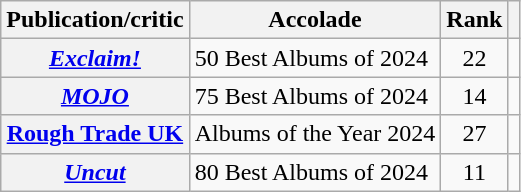<table class="wikitable sortable plainrowheaders">
<tr>
<th scope="col">Publication/critic</th>
<th scope="col">Accolade</th>
<th scope="col">Rank</th>
<th scope="col" class="unsortable"></th>
</tr>
<tr>
<th scope="row"><em><a href='#'>Exclaim!</a></em></th>
<td>50 Best Albums of 2024</td>
<td style="text-align: center;">22</td>
<td style="text-align: center;"></td>
</tr>
<tr>
<th scope="row"><em><a href='#'>MOJO</a></em></th>
<td>75 Best Albums of 2024</td>
<td style="text-align: center;">14</td>
<td style="text-align: center;"></td>
</tr>
<tr>
<th scope="row"><a href='#'>Rough Trade UK</a></th>
<td>Albums of the Year 2024</td>
<td style="text-align: center;">27</td>
<td style="text-align: center;"></td>
</tr>
<tr>
<th scope="row"><em><a href='#'>Uncut</a></em></th>
<td>80 Best Albums of 2024</td>
<td style="text-align: center;">11</td>
<td style="text-align: center;"></td>
</tr>
</table>
